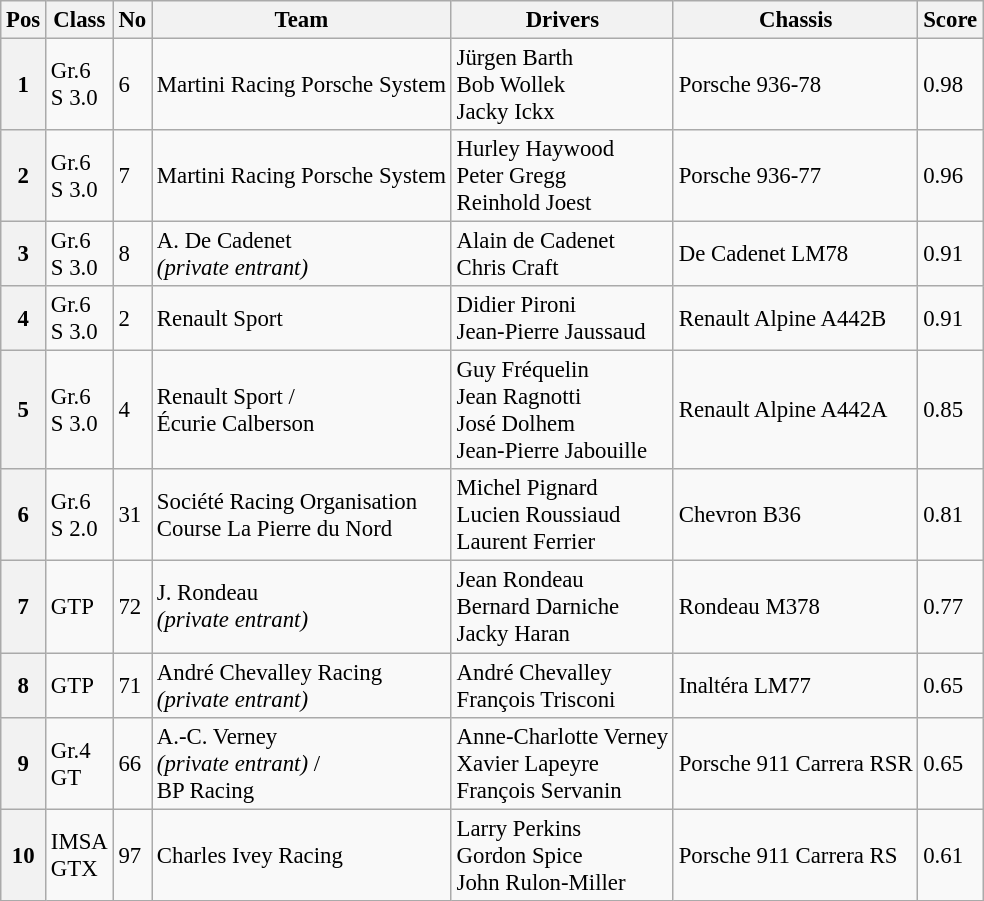<table class="wikitable" style="font-size: 95%;">
<tr>
<th>Pos</th>
<th>Class</th>
<th>No</th>
<th>Team</th>
<th>Drivers</th>
<th>Chassis</th>
<th>Score</th>
</tr>
<tr>
<th>1</th>
<td>Gr.6<br>S 3.0</td>
<td>6</td>
<td> Martini Racing Porsche System</td>
<td> Jürgen Barth<br> Bob Wollek<br> Jacky Ickx</td>
<td>Porsche 936-78</td>
<td>0.98</td>
</tr>
<tr>
<th>2</th>
<td>Gr.6<br>S 3.0</td>
<td>7</td>
<td> Martini Racing Porsche System</td>
<td> Hurley Haywood<br> Peter Gregg<br> Reinhold Joest</td>
<td>Porsche 936-77</td>
<td>0.96</td>
</tr>
<tr>
<th>3</th>
<td>Gr.6<br>S 3.0</td>
<td>8</td>
<td> A. De Cadenet<br><em>(private entrant)</em></td>
<td> Alain de Cadenet<br> Chris Craft</td>
<td>De Cadenet LM78</td>
<td>0.91</td>
</tr>
<tr>
<th>4</th>
<td>Gr.6<br>S 3.0</td>
<td>2</td>
<td> Renault Sport</td>
<td> Didier Pironi<br> Jean-Pierre Jaussaud</td>
<td>Renault Alpine A442B</td>
<td>0.91</td>
</tr>
<tr>
<th>5</th>
<td>Gr.6<br>S 3.0</td>
<td>4</td>
<td> Renault Sport /<br> Écurie Calberson</td>
<td> Guy Fréquelin<br> Jean Ragnotti<br> José Dolhem<br> Jean-Pierre Jabouille</td>
<td>Renault Alpine A442A</td>
<td>0.85</td>
</tr>
<tr>
<th>6</th>
<td>Gr.6<br>S 2.0</td>
<td>31</td>
<td> Société Racing Organisation<br> Course La Pierre du Nord</td>
<td> Michel Pignard<br> Lucien Roussiaud<br> Laurent Ferrier</td>
<td>Chevron B36</td>
<td>0.81</td>
</tr>
<tr>
<th>7</th>
<td>GTP</td>
<td>72</td>
<td> J. Rondeau<br><em>(private entrant)</em></td>
<td> Jean Rondeau<br> Bernard Darniche<br> Jacky Haran</td>
<td>Rondeau M378</td>
<td>0.77</td>
</tr>
<tr>
<th>8</th>
<td>GTP</td>
<td>71</td>
<td> André Chevalley Racing<br><em>(private entrant)</em></td>
<td> André Chevalley<br> François Trisconi</td>
<td>Inaltéra LM77</td>
<td>0.65</td>
</tr>
<tr>
<th>9</th>
<td>Gr.4<br>GT</td>
<td>66</td>
<td> A.-C. Verney <br><em>(private entrant)</em> /<br> BP Racing</td>
<td> Anne-Charlotte Verney<br> Xavier Lapeyre<br> François Servanin</td>
<td>Porsche 911 Carrera RSR</td>
<td>0.65</td>
</tr>
<tr>
<th>10</th>
<td>IMSA<br> GTX</td>
<td>97</td>
<td> Charles Ivey Racing</td>
<td> Larry Perkins<br> Gordon Spice<br> John Rulon-Miller</td>
<td>Porsche 911 Carrera RS</td>
<td>0.61</td>
</tr>
</table>
